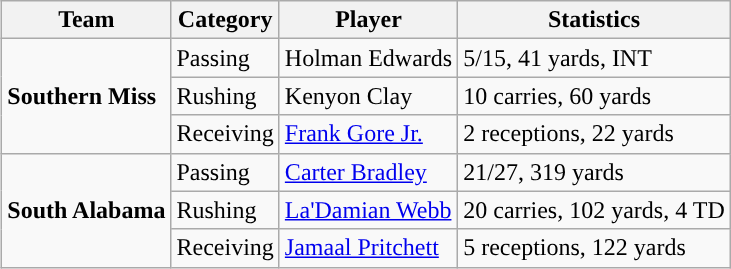<table class="wikitable" style="float: right;">
<tr>
<th>Team</th>
<th>Category</th>
<th>Player</th>
<th>Statistics</th>
</tr>
<tr>
<td rowspan=3><strong>Southern Miss</strong></td>
<td>Passing</td>
<td>Holman Edwards</td>
<td>5/15, 41 yards, INT</td>
</tr>
<tr>
<td>Rushing</td>
<td>Kenyon Clay</td>
<td>10 carries, 60 yards</td>
</tr>
<tr>
<td>Receiving</td>
<td><a href='#'>Frank Gore Jr.</a></td>
<td>2 receptions, 22 yards</td>
</tr>
<tr>
<td rowspan=3><strong>South Alabama</strong></td>
<td>Passing</td>
<td><a href='#'>Carter Bradley</a></td>
<td>21/27, 319 yards</td>
</tr>
<tr>
<td>Rushing</td>
<td><a href='#'>La'Damian Webb</a></td>
<td>20 carries, 102 yards, 4 TD</td>
</tr>
<tr>
<td>Receiving</td>
<td><a href='#'>Jamaal Pritchett</a></td>
<td>5 receptions, 122 yards</td>
</tr>
</table>
